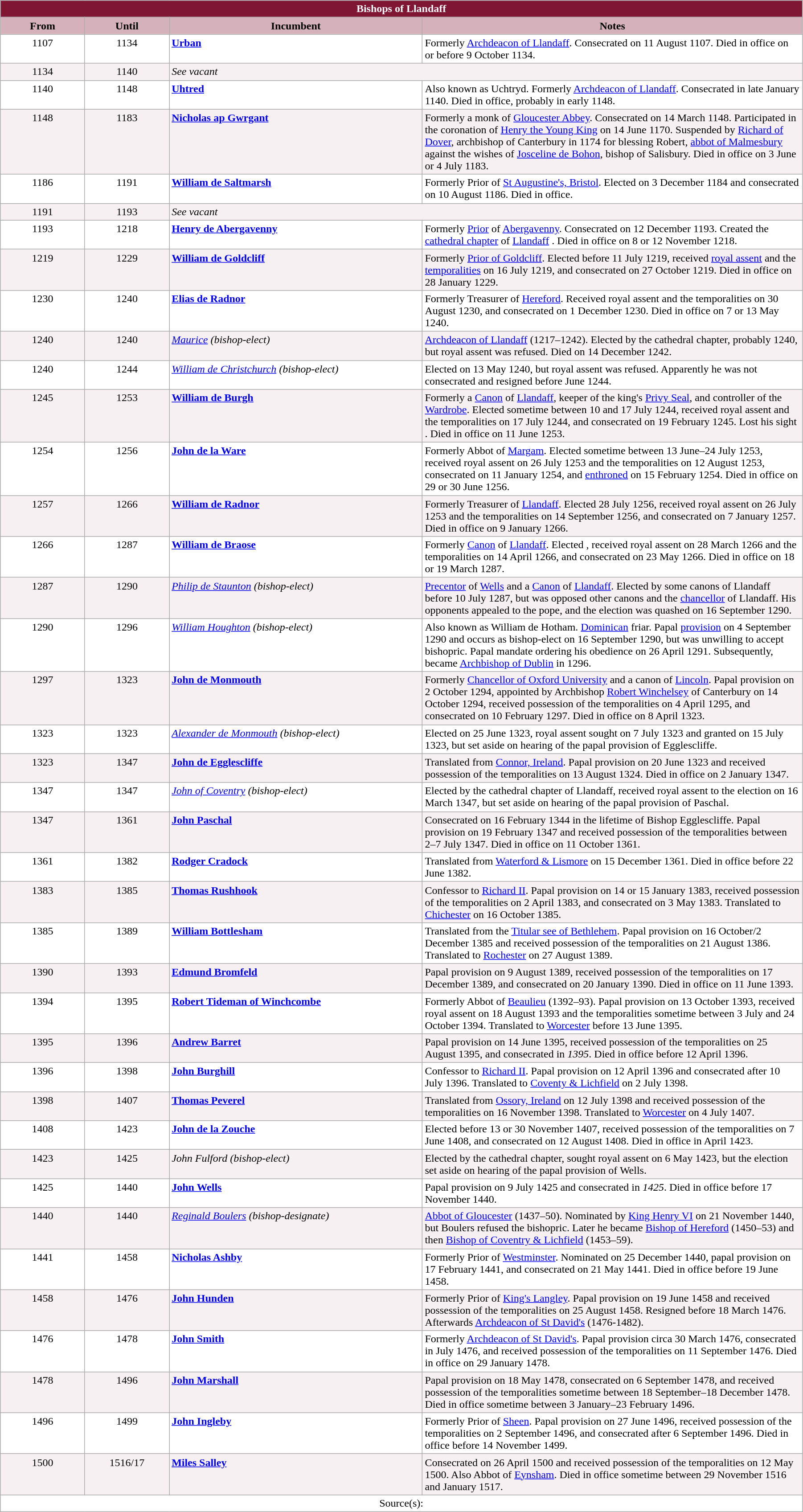<table class="wikitable" style="width:95%;" border="1" cellpadding="2">
<tr>
<th colspan="4" style="background-color: #7F1734; color: white;">Bishops of Llandaff</th>
</tr>
<tr>
<th style="background-color: #D4B1BB; width: 10%;">From</th>
<th style="background-color: #D4B1BB; width: 10%;">Until</th>
<th style="background-color: #D4B1BB; width: 30%;">Incumbent</th>
<th style="background-color: #D4B1BB; width: 45%;">Notes</th>
</tr>
<tr valign="top" style="background-color: white;">
<td align="center">1107</td>
<td align="center">1134</td>
<td><strong><a href='#'>Urban</a></strong></td>
<td>Formerly <a href='#'>Archdeacon of Llandaff</a>. Consecrated on 11 August 1107. Died in office on or before 9 October 1134.</td>
</tr>
<tr valign="top" style="background-color: #F7F0F2;">
<td align="center">1134</td>
<td align="center">1140</td>
<td colspan="2"><em>See vacant</em></td>
</tr>
<tr valign="top" style="background-color: white;">
<td align="center">1140</td>
<td align="center">1148</td>
<td><strong><a href='#'>Uhtred</a></strong></td>
<td>Also known as Uchtryd. Formerly <a href='#'>Archdeacon of Llandaff</a>. Consecrated in late January 1140. Died in office, probably in early 1148.</td>
</tr>
<tr valign="top" style="background-color: #F7F0F2;">
<td align="center">1148</td>
<td align="center">1183</td>
<td><strong><a href='#'>Nicholas ap Gwrgant</a></strong></td>
<td>Formerly a monk of <a href='#'>Gloucester Abbey</a>. Consecrated on 14 March 1148. Participated in the coronation of <a href='#'>Henry the Young King</a> on 14 June 1170. Suspended by <a href='#'>Richard of Dover</a>, archbishop of Canterbury in 1174 for blessing Robert, <a href='#'>abbot of Malmesbury</a> against the wishes of <a href='#'>Josceline de Bohon</a>, bishop of Salisbury. Died in office on 3 June or 4 July 1183.</td>
</tr>
<tr valign="top" style="background-color: white;">
<td align="center">1186</td>
<td align="center">1191</td>
<td><strong><a href='#'>William de Saltmarsh</a></strong></td>
<td>Formerly Prior of <a href='#'>St Augustine's, Bristol</a>. Elected on 3 December 1184 and consecrated on 10 August 1186. Died in office.</td>
</tr>
<tr valign="top" style="background-color: #F7F0F2;">
<td align="center">1191</td>
<td align="center">1193</td>
<td colspan="2"><em>See vacant</em></td>
</tr>
<tr valign="top" style="background-color: white;">
<td align="center">1193</td>
<td align="center">1218</td>
<td><strong><a href='#'>Henry de Abergavenny</a></strong></td>
<td>Formerly <a href='#'>Prior</a> of <a href='#'>Abergavenny</a>. Consecrated on 12 December 1193. Created the <a href='#'>cathedral chapter</a> of <a href='#'>Llandaff</a> . Died in office on 8 or 12 November 1218.</td>
</tr>
<tr valign="top" style="background-color: #F7F0F2;">
<td align="center">1219</td>
<td align="center">1229</td>
<td><strong><a href='#'>William de Goldcliff</a></strong></td>
<td>Formerly <a href='#'>Prior of Goldcliff</a>. Elected before 11 July 1219, received <a href='#'>royal assent</a> and the <a href='#'>temporalities</a> on 16 July 1219, and consecrated on 27 October 1219. Died in office on 28 January 1229.</td>
</tr>
<tr valign="top" style="background-color: white;">
<td align="center">1230</td>
<td align="center">1240</td>
<td><strong><a href='#'>Elias de Radnor</a></strong></td>
<td>Formerly Treasurer of <a href='#'>Hereford</a>. Received royal assent and the temporalities on 30 August 1230, and consecrated on 1 December 1230. Died in office on 7 or 13 May 1240.</td>
</tr>
<tr valign="top" style="background-color: #F7F0F2;">
<td align="center">1240</td>
<td align="center">1240</td>
<td><em><a href='#'>Maurice</a> (bishop-elect)</em></td>
<td><a href='#'>Archdeacon of Llandaff</a> (1217–1242). Elected by the cathedral chapter, probably 1240, but royal assent was refused. Died on 14 December 1242.</td>
</tr>
<tr valign="top" style="background-color: white;">
<td align="center">1240</td>
<td align="center">1244</td>
<td><em><a href='#'>William de Christchurch</a> (bishop-elect)</em></td>
<td>Elected on 13 May 1240, but royal assent was refused. Apparently he was not consecrated and resigned before June 1244.</td>
</tr>
<tr valign="top" style="background-color: #F7F0F2;">
<td align="center">1245</td>
<td align="center">1253</td>
<td><strong><a href='#'>William de Burgh</a></strong></td>
<td>Formerly a <a href='#'>Canon</a> of <a href='#'>Llandaff</a>, keeper of the king's <a href='#'>Privy Seal</a>, and controller of the <a href='#'>Wardrobe</a>. Elected sometime between 10 and 17 July 1244, received royal assent and the temporalities on 17 July 1244, and consecrated on 19 February 1245. Lost his sight . Died in office on 11 June 1253.</td>
</tr>
<tr valign="top" style="background-color: white;">
<td align="center">1254</td>
<td align="center">1256</td>
<td><strong><a href='#'>John de la Ware</a></strong></td>
<td>Formerly Abbot of <a href='#'>Margam</a>. Elected sometime between 13 June–24 July 1253, received royal assent on 26 July 1253 and the temporalities on 12 August 1253, consecrated on 11 January 1254, and <a href='#'>enthroned</a> on 15 February 1254. Died in office on 29 or 30 June 1256.</td>
</tr>
<tr valign="top" style="background-color: #F7F0F2;">
<td align="center">1257</td>
<td align="center">1266</td>
<td><strong><a href='#'>William de Radnor</a></strong></td>
<td>Formerly Treasurer of <a href='#'>Llandaff</a>. Elected 28 July 1256, received royal assent on 26 July 1253 and the temporalities on 14 September 1256, and consecrated on 7 January 1257. Died in office on 9 January 1266.</td>
</tr>
<tr valign="top" style="background-color: white;">
<td align="center">1266</td>
<td align="center">1287</td>
<td><strong><a href='#'>William de Braose</a></strong></td>
<td>Formerly <a href='#'>Canon</a> of <a href='#'>Llandaff</a>. Elected , received royal assent on 28 March 1266 and the temporalities on 14 April 1266, and consecrated on 23 May 1266. Died in office on 18 or 19 March 1287.</td>
</tr>
<tr valign="top" style="background-color: #F7F0F2;">
<td align="center">1287</td>
<td align="center">1290</td>
<td><em><a href='#'>Philip de Staunton</a> (bishop-elect)</em></td>
<td><a href='#'>Precentor</a> of <a href='#'>Wells</a> and a <a href='#'>Canon</a> of <a href='#'>Llandaff</a>. Elected by some canons of Llandaff before 10 July 1287, but was opposed other canons and the <a href='#'>chancellor</a> of Llandaff. His opponents appealed to the pope, and the election was quashed on 16 September 1290.</td>
</tr>
<tr valign="top" style="background-color: white;">
<td align="center">1290</td>
<td align="center">1296</td>
<td><em><a href='#'>William Houghton</a> (bishop-elect)</em></td>
<td>Also known as William de Hotham. <a href='#'>Dominican</a> friar. Papal <a href='#'>provision</a> on 4 September 1290 and occurs as bishop-elect on 16 September 1290, but was unwilling to accept bishopric. Papal mandate ordering his obedience on 26 April 1291. Subsequently, became <a href='#'>Archbishop of Dublin</a> in 1296.</td>
</tr>
<tr valign="top" style="background-color: #F7F0F2;">
<td align="center">1297</td>
<td align="center">1323</td>
<td><strong><a href='#'>John de Monmouth</a></strong></td>
<td>Formerly <a href='#'>Chancellor of Oxford University</a> and a canon of <a href='#'>Lincoln</a>. Papal provision on 2 October 1294, appointed by Archbishop <a href='#'>Robert Winchelsey</a> of Canterbury on 14 October 1294, received possession of the temporalities on 4 April 1295, and consecrated on 10 February 1297. Died in office on 8 April 1323.</td>
</tr>
<tr valign="top" style="background-color: white;">
<td align="center">1323</td>
<td align="center">1323</td>
<td><em><a href='#'>Alexander de Monmouth</a> (bishop-elect)</em></td>
<td>Elected on 25 June 1323, royal assent sought on 7 July 1323 and granted on 15 July 1323, but set aside on hearing of the papal provision of Egglescliffe.</td>
</tr>
<tr valign="top" style="background-color: #F7F0F2;">
<td align="center">1323</td>
<td align="center">1347</td>
<td><strong><a href='#'>John de Egglescliffe</a></strong></td>
<td>Translated from <a href='#'>Connor, Ireland</a>. Papal provision on 20 June 1323 and received possession of the temporalities on 13 August 1324. Died in office on 2 January 1347.</td>
</tr>
<tr valign="top" style="background-color: white;">
<td align="center">1347</td>
<td align="center">1347</td>
<td><em><a href='#'>John of Coventry</a> (bishop-elect)</em></td>
<td>Elected by the cathedral chapter of Llandaff, received royal assent to the election on 16 March 1347, but set aside on hearing of the papal provision of Paschal.</td>
</tr>
<tr valign="top" style="background-color: #F7F0F2;">
<td align="center">1347</td>
<td align="center">1361</td>
<td><strong><a href='#'>John Paschal</a></strong></td>
<td>Consecrated on 16 February 1344 in the lifetime of Bishop Egglescliffe. Papal provision on 19 February 1347 and received possession of the temporalities between 2–7 July 1347. Died in office on 11 October 1361.</td>
</tr>
<tr valign="top" style="background-color: white;">
<td align="center">1361</td>
<td align="center">1382</td>
<td><strong><a href='#'>Rodger Cradock</a></strong></td>
<td>Translated from <a href='#'>Waterford & Lismore</a> on 15 December 1361. Died in office before 22 June 1382.</td>
</tr>
<tr valign="top" style="background-color: #F7F0F2;">
<td align="center">1383</td>
<td align="center">1385</td>
<td><strong><a href='#'>Thomas Rushhook</a></strong></td>
<td>Confessor to <a href='#'>Richard II</a>. Papal provision on 14 or 15 January 1383, received possession of the temporalities on 2 April 1383, and consecrated on 3 May 1383. Translated to <a href='#'>Chichester</a> on 16 October 1385.</td>
</tr>
<tr valign="top" style="background-color: white;">
<td align="center">1385</td>
<td align="center">1389</td>
<td><strong><a href='#'>William Bottlesham</a></strong></td>
<td>Translated from the <a href='#'>Titular see of Bethlehem</a>. Papal provision on 16 October/2 December 1385 and received possession of the temporalities on 21 August 1386. Translated to <a href='#'>Rochester</a> on 27 August 1389.</td>
</tr>
<tr valign="top" style="background-color: #F7F0F2;">
<td align="center">1390</td>
<td align="center">1393</td>
<td><strong><a href='#'>Edmund Bromfeld</a></strong></td>
<td>Papal provision on 9 August 1389, received possession of the temporalities on 17 December 1389, and consecrated on 20 January 1390. Died in office on 11 June 1393.</td>
</tr>
<tr valign="top" style="background-color: white;">
<td align="center">1394</td>
<td align="center">1395</td>
<td><strong><a href='#'>Robert Tideman of Winchcombe</a></strong></td>
<td>Formerly Abbot of <a href='#'>Beaulieu</a> (1392–93). Papal provision on 13 October 1393, received royal assent on 18 August 1393 and the temporalities sometime between 3 July and 24 October 1394. Translated to <a href='#'>Worcester</a> before 13 June 1395.</td>
</tr>
<tr valign="top" style="background-color: #F7F0F2;">
<td align="center">1395</td>
<td align="center">1396</td>
<td><strong><a href='#'>Andrew Barret</a></strong></td>
<td>Papal provision on 14 June 1395, received possession of the temporalities on 25 August 1395, and consecrated in <em>1395</em>. Died in office before 12 April 1396.</td>
</tr>
<tr valign="top" style="background-color: white;">
<td align="center">1396</td>
<td align="center">1398</td>
<td><strong><a href='#'>John Burghill</a></strong></td>
<td>Confessor to <a href='#'>Richard II</a>. Papal provision on 12 April 1396 and consecrated after 10 July 1396. Translated to <a href='#'>Coventy & Lichfield</a> on 2 July 1398.</td>
</tr>
<tr valign="top" style="background-color: #F7F0F2;">
<td align="center">1398</td>
<td align="center">1407</td>
<td><strong><a href='#'>Thomas Peverel</a></strong></td>
<td>Translated from <a href='#'>Ossory, Ireland</a> on 12 July 1398 and received possession of the temporalities on 16 November 1398. Translated to <a href='#'>Worcester</a> on 4 July 1407.</td>
</tr>
<tr valign="top" style="background-color: white;">
<td align="center">1408</td>
<td align="center">1423</td>
<td><strong><a href='#'>John de la Zouche</a></strong></td>
<td>Elected before 13 or 30 November 1407, received possession of the temporalities on 7 June 1408, and consecrated on 12 August 1408. Died in office in April 1423.</td>
</tr>
<tr valign="top" style="background-color: #F7F0F2;">
<td align="center">1423</td>
<td align="center">1425</td>
<td><em>John Fulford (bishop-elect)</em></td>
<td>Elected by the cathedral chapter, sought royal assent on 6 May 1423, but the election set aside on hearing of the papal provision of Wells.</td>
</tr>
<tr valign="top" style="background-color: white;">
<td align="center">1425</td>
<td align="center">1440</td>
<td><strong><a href='#'>John Wells</a></strong></td>
<td>Papal provision on 9 July 1425 and consecrated in <em>1425</em>. Died in office before 17 November 1440.</td>
</tr>
<tr valign="top" style="background-color: #F7F0F2;">
<td align="center">1440</td>
<td align="center">1440</td>
<td><em><a href='#'>Reginald Boulers</a> (bishop-designate)</em></td>
<td><a href='#'>Abbot of Gloucester</a> (1437–50). Nominated by <a href='#'>King Henry VI</a> on 21 November 1440, but Boulers refused the bishopric. Later he became <a href='#'>Bishop of Hereford</a> (1450–53) and then <a href='#'>Bishop of Coventry & Lichfield</a> (1453–59).</td>
</tr>
<tr valign="top" style="background-color: white;">
<td align="center">1441</td>
<td align="center">1458</td>
<td><strong><a href='#'>Nicholas Ashby</a></strong></td>
<td>Formerly Prior of <a href='#'>Westminster</a>. Nominated on 25 December 1440, papal provision on 17 February 1441, and consecrated on 21 May 1441. Died in office before 19 June 1458.</td>
</tr>
<tr valign="top" style="background-color: #F7F0F2;">
<td align="center">1458</td>
<td align="center">1476</td>
<td><strong><a href='#'>John Hunden</a></strong></td>
<td>Formerly Prior of <a href='#'>King's Langley</a>. Papal provision on 19 June 1458 and received possession of the temporalities on 25 August 1458. Resigned before 18 March 1476. Afterwards <a href='#'>Archdeacon of St David's</a> (1476-1482).</td>
</tr>
<tr valign="top" style="background-color: white;">
<td align="center">1476</td>
<td align="center">1478</td>
<td><strong><a href='#'>John Smith</a></strong></td>
<td>Formerly <a href='#'>Archdeacon of St David's</a>. Papal provision circa 30 March 1476, consecrated in July 1476, and received possession of the temporalities on 11 September 1476. Died in office on 29 January 1478.</td>
</tr>
<tr valign="top" style="background-color: #F7F0F2;">
<td align="center">1478</td>
<td align="center">1496</td>
<td><strong><a href='#'>John Marshall</a></strong></td>
<td>Papal provision on 18 May 1478, consecrated on 6 September 1478, and received possession of the temporalities sometime between 18 September–18 December 1478. Died in office sometime between 3 January–23 February 1496.</td>
</tr>
<tr valign="top" style="background-color: white;">
<td align="center">1496</td>
<td align="center">1499</td>
<td><strong><a href='#'>John Ingleby</a></strong></td>
<td>Formerly Prior of <a href='#'>Sheen</a>. Papal provision on 27 June 1496, received possession of the temporalities on 2 September 1496, and consecrated after 6 September 1496. Died in office before 14 November 1499.</td>
</tr>
<tr valign="top" style="background-color: #F7F0F2;">
<td align="center">1500</td>
<td align="center">1516/17</td>
<td><strong><a href='#'>Miles Salley</a></strong></td>
<td>Consecrated on 26 April 1500 and received possession of the temporalities on 12 May 1500. Also Abbot of <a href='#'>Eynsham</a>. Died in office sometime between 29 November 1516 and January 1517.</td>
</tr>
<tr valign="top" style="background-color: white;">
<td align="center" colspan="4">Source(s):</td>
</tr>
</table>
